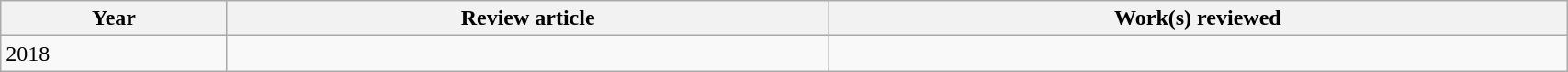<table class='wikitable sortable' width='90%'>
<tr>
<th>Year</th>
<th class='unsortable'>Review article</th>
<th class='unsortable'>Work(s) reviewed</th>
</tr>
<tr>
<td>2018</td>
<td></td>
<td></td>
</tr>
</table>
